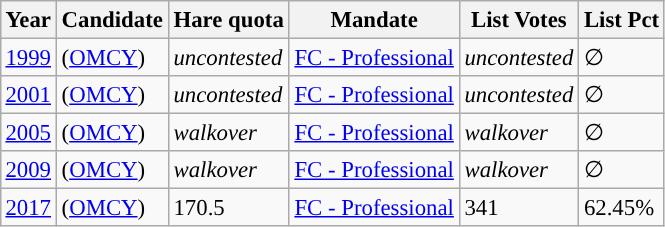<table class="wikitable" style="margin:0.5em ; font-size:95%">
<tr>
<th>Year</th>
<th>Candidate</th>
<th>Hare quota</th>
<th>Mandate</th>
<th>List Votes</th>
<th>List Pct</th>
</tr>
<tr>
<td><a href='#'>1999</a></td>
<td> (<a href='#'>OMCY</a>)</td>
<td><em>uncontested</em></td>
<td><a href='#'>FC - Professional</a></td>
<td><em>uncontested</em></td>
<td>∅</td>
</tr>
<tr>
<td><a href='#'>2001</a></td>
<td> (<a href='#'>OMCY</a>)</td>
<td><em>uncontested</em></td>
<td><a href='#'>FC - Professional</a></td>
<td><em>uncontested</em></td>
<td>∅</td>
</tr>
<tr>
<td><a href='#'>2005</a></td>
<td> (<a href='#'>OMCY</a>)</td>
<td><em>walkover</em></td>
<td><a href='#'>FC - Professional</a></td>
<td><em>walkover</em></td>
<td>∅</td>
</tr>
<tr>
<td><a href='#'>2009</a></td>
<td> (<a href='#'>OMCY</a>)</td>
<td><em>walkover</em></td>
<td><a href='#'>FC - Professional</a></td>
<td><em>walkover</em></td>
<td>∅</td>
</tr>
<tr>
<td><a href='#'>2017</a></td>
<td> (<a href='#'>OMCY</a>)</td>
<td>170.5</td>
<td><a href='#'>FC - Professional</a></td>
<td>341</td>
<td>62.45%</td>
</tr>
</table>
